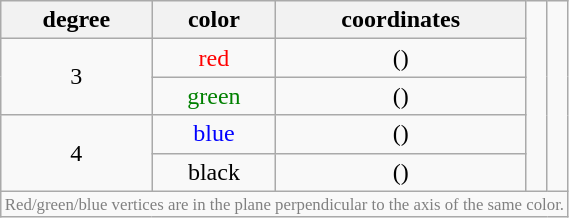<table class="wikitable" style="text-align: center; float: left; margin-right: 20px;">
<tr>
<th>degree</th>
<th>color</th>
<th>coordinates</th>
<td rowspan="5"></td>
<td rowspan="5"></td>
</tr>
<tr>
<td rowspan="2">3</td>
<td style="color: red;">red</td>
<td>()</td>
</tr>
<tr>
<td style="color: green;">green</td>
<td>()</td>
</tr>
<tr>
<td rowspan="2">4</td>
<td style="color: blue;">blue</td>
<td>()</td>
</tr>
<tr>
<td>black</td>
<td>()</td>
</tr>
<tr>
<td colspan="5" style="font-size: 70%; color: gray;">Red/green/blue vertices are in the plane perpendicular to the axis of the same color.</td>
</tr>
</table>
